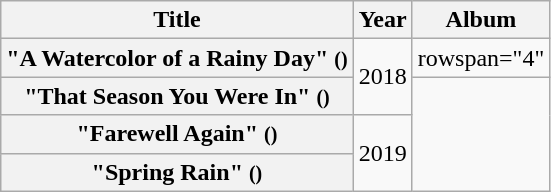<table class="wikitable plainrowheaders" style="text-align:center;">
<tr>
<th scope="col">Title</th>
<th scope="col">Year</th>
<th scope="col">Album</th>
</tr>
<tr>
<th scope="row">"A Watercolor of a Rainy Day" <small>()</small></th>
<td rowspan="2">2018</td>
<td>rowspan="4" </td>
</tr>
<tr>
<th scope="row">"That Season You Were In" <small>()</small></th>
</tr>
<tr>
<th scope="row">"Farewell Again" <small>()</small></th>
<td rowspan="2">2019</td>
</tr>
<tr>
<th scope="row">"Spring Rain" <small>()</small></th>
</tr>
</table>
